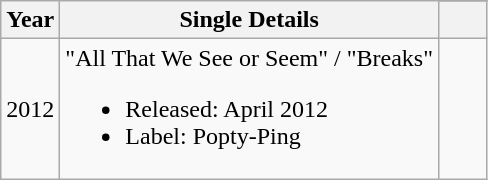<table class="wikitable" style="text-align:center;">
<tr>
<th rowspan="2">Year</th>
<th rowspan="2">Single Details</th>
</tr>
<tr>
<th style="width:25px;"><small><br></small></th>
</tr>
<tr>
<td>2012</td>
<td align=left>"All That We See or Seem" / "Breaks"<br><ul><li>Released: April 2012</li><li>Label: Popty-Ping</li></ul></td>
</tr>
</table>
